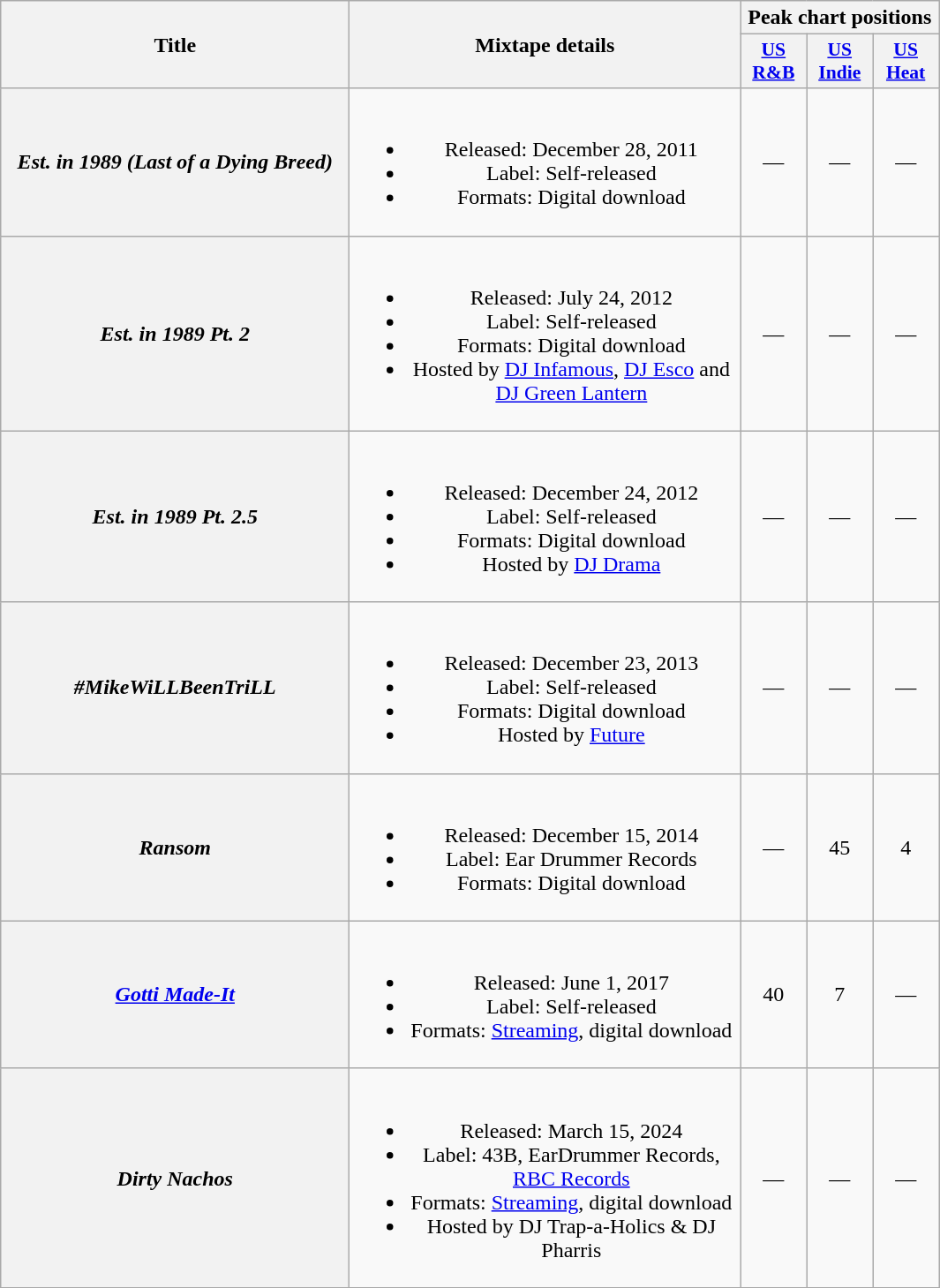<table class="wikitable plainrowheaders" style="text-align:center;">
<tr>
<th scope="col" rowspan="2" style="width:16em;">Title</th>
<th scope="col" rowspan="2" style="width:18em;">Mixtape details</th>
<th scope="col" colspan="3">Peak chart positions</th>
</tr>
<tr>
<th scope="col" style="width:3em;font-size:90%;"><a href='#'>US<br>R&B</a><br></th>
<th scope="col" style="width:3em;font-size:90%;"><a href='#'>US<br>Indie</a><br></th>
<th scope="col" style="width:3em;font-size:90%;"><a href='#'>US<br>Heat</a><br></th>
</tr>
<tr>
<th scope="row"><em>Est. in 1989 (Last of a Dying Breed)</em></th>
<td><br><ul><li>Released: December 28, 2011</li><li>Label: Self-released</li><li>Formats: Digital download</li></ul></td>
<td>—</td>
<td>—</td>
<td>—</td>
</tr>
<tr>
<th scope="row"><em>Est. in 1989 Pt. 2</em></th>
<td><br><ul><li>Released: July 24, 2012</li><li>Label: Self-released</li><li>Formats: Digital download</li><li>Hosted by <a href='#'>DJ Infamous</a>, <a href='#'>DJ Esco</a> and <a href='#'>DJ Green Lantern</a></li></ul></td>
<td>—</td>
<td>—</td>
<td>—</td>
</tr>
<tr>
<th scope="row"><em>Est. in 1989 Pt. 2.5</em></th>
<td><br><ul><li>Released: December 24, 2012</li><li>Label: Self-released</li><li>Formats: Digital download</li><li>Hosted by <a href='#'>DJ Drama</a></li></ul></td>
<td>—</td>
<td>—</td>
<td>—</td>
</tr>
<tr>
<th scope="row"><em>#MikeWiLLBeenTriLL</em></th>
<td><br><ul><li>Released: December 23, 2013</li><li>Label: Self-released</li><li>Formats: Digital download</li><li>Hosted by <a href='#'>Future</a></li></ul></td>
<td>—</td>
<td>—</td>
<td>—</td>
</tr>
<tr>
<th scope="row"><em>Ransom</em></th>
<td><br><ul><li>Released: December 15, 2014</li><li>Label: Ear Drummer Records</li><li>Formats: Digital download</li></ul></td>
<td>—</td>
<td>45</td>
<td>4</td>
</tr>
<tr>
<th scope="row"><em><a href='#'>Gotti Made-It</a></em> <br></th>
<td><br><ul><li>Released: June 1, 2017</li><li>Label: Self-released</li><li>Formats: <a href='#'>Streaming</a>, digital download</li></ul></td>
<td>40</td>
<td>7</td>
<td>—</td>
</tr>
<tr>
<th scope="row"><em>Dirty Nachos</em> <br></th>
<td><br><ul><li>Released: March 15, 2024</li><li>Label: 43B, EarDrummer Records, <a href='#'>RBC Records</a></li><li>Formats: <a href='#'>Streaming</a>, digital download</li><li>Hosted by DJ Trap-a-Holics & DJ Pharris</li></ul></td>
<td>—</td>
<td>—</td>
<td>—</td>
</tr>
</table>
